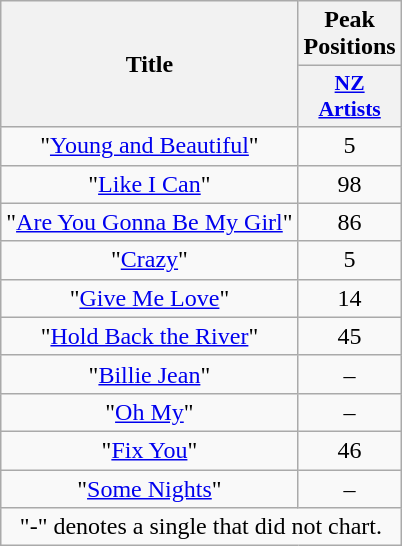<table class="wikitable plainrowheaders" style="text-align:center;">
<tr>
<th scope="col" rowspan="2">Title</th>
<th scope="col">Peak Positions</th>
</tr>
<tr>
<th scope="col" style="width:3em;font-size:90%;"><a href='#'>NZ Artists</a><br></th>
</tr>
<tr>
<td>"<a href='#'>Young and Beautiful</a>"</td>
<td>5</td>
</tr>
<tr>
<td>"<a href='#'>Like I Can</a>"</td>
<td>98</td>
</tr>
<tr>
<td>"<a href='#'>Are You Gonna Be My Girl</a>"</td>
<td>86</td>
</tr>
<tr>
<td>"<a href='#'>Crazy</a>"</td>
<td>5</td>
</tr>
<tr>
<td>"<a href='#'>Give Me Love</a>"</td>
<td>14</td>
</tr>
<tr>
<td>"<a href='#'>Hold Back the River</a>"</td>
<td>45</td>
</tr>
<tr>
<td>"<a href='#'>Billie Jean</a>"</td>
<td>–</td>
</tr>
<tr>
<td>"<a href='#'>Oh My</a>"</td>
<td>–</td>
</tr>
<tr>
<td>"<a href='#'>Fix You</a>"</td>
<td>46</td>
</tr>
<tr>
<td>"<a href='#'>Some Nights</a>"</td>
<td>–</td>
</tr>
<tr>
<td colspan="6"  style="text-align:center;">"-" denotes a single that did not chart.</td>
</tr>
</table>
